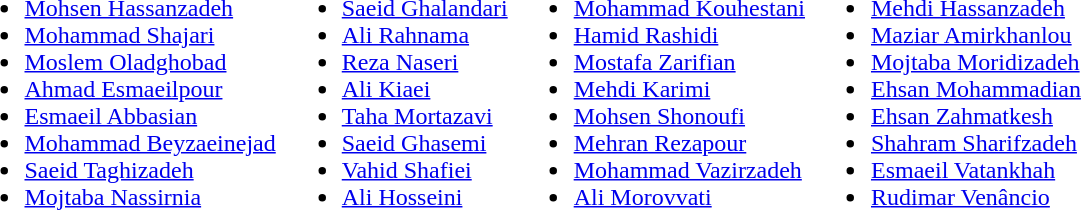<table>
<tr style="vertical-align: top;">
<td><br><ul><li> <a href='#'>Mohsen Hassanzadeh</a></li><li> <a href='#'>Mohammad Shajari</a></li><li> <a href='#'>Moslem Oladghobad</a></li><li> <a href='#'>Ahmad Esmaeilpour</a></li><li> <a href='#'>Esmaeil Abbasian</a></li><li> <a href='#'>Mohammad Beyzaeinejad</a></li><li> <a href='#'>Saeid Taghizadeh</a></li><li> <a href='#'>Mojtaba Nassirnia</a></li></ul></td>
<td><br><ul><li> <a href='#'>Saeid Ghalandari</a></li><li> <a href='#'>Ali Rahnama</a></li><li> <a href='#'>Reza Naseri</a></li><li> <a href='#'>Ali Kiaei</a></li><li> <a href='#'>Taha Mortazavi</a></li><li> <a href='#'>Saeid Ghasemi</a></li><li> <a href='#'>Vahid Shafiei</a></li><li> <a href='#'>Ali Hosseini</a></li></ul></td>
<td><br><ul><li> <a href='#'>Mohammad Kouhestani</a></li><li> <a href='#'>Hamid Rashidi</a></li><li> <a href='#'>Mostafa Zarifian</a></li><li> <a href='#'>Mehdi Karimi</a></li><li> <a href='#'>Mohsen Shonoufi</a></li><li> <a href='#'>Mehran Rezapour</a></li><li> <a href='#'>Mohammad Vazirzadeh</a></li><li> <a href='#'>Ali Morovvati</a></li></ul></td>
<td><br><ul><li> <a href='#'>Mehdi Hassanzadeh</a></li><li> <a href='#'>Maziar Amirkhanlou</a></li><li> <a href='#'>Mojtaba Moridizadeh</a></li><li> <a href='#'>Ehsan Mohammadian</a></li><li> <a href='#'>Ehsan Zahmatkesh</a></li><li> <a href='#'>Shahram Sharifzadeh</a></li><li> <a href='#'>Esmaeil Vatankhah</a></li><li> <a href='#'>Rudimar Venâncio</a></li></ul></td>
</tr>
</table>
